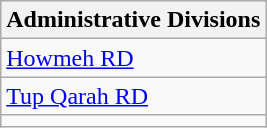<table class="wikitable">
<tr>
<th>Administrative Divisions</th>
</tr>
<tr>
<td><a href='#'>Howmeh RD</a></td>
</tr>
<tr>
<td><a href='#'>Tup Qarah RD</a></td>
</tr>
<tr>
<td colspan=1></td>
</tr>
</table>
